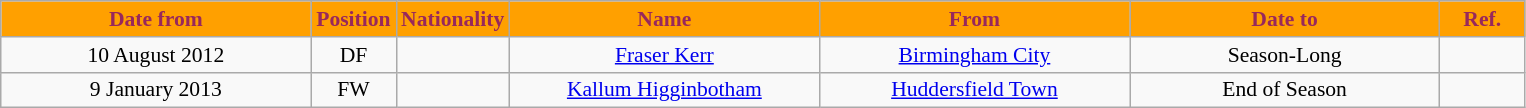<table class="wikitable" style="text-align:center; font-size:90%">
<tr>
<th style="background:#ffa000; color:#98285c; width:200px;">Date from</th>
<th style="background:#ffa000; color:#98285c; width:50px;">Position</th>
<th style="background:#ffa000; color:#98285c; width:50px;">Nationality</th>
<th style="background:#ffa000; color:#98285c; width:200px;">Name</th>
<th style="background:#ffa000; color:#98285c; width:200px;">From</th>
<th style="background:#ffa000; color:#98285c; width:200px;">Date to</th>
<th style="background:#ffa000; color:#98285c; width:50px;">Ref.</th>
</tr>
<tr>
<td>10 August 2012</td>
<td>DF</td>
<td></td>
<td><a href='#'>Fraser Kerr</a></td>
<td><a href='#'>Birmingham City</a></td>
<td>Season-Long</td>
<td></td>
</tr>
<tr>
<td>9 January 2013</td>
<td>FW</td>
<td></td>
<td><a href='#'>Kallum Higginbotham</a></td>
<td><a href='#'>Huddersfield Town</a></td>
<td>End of Season</td>
<td></td>
</tr>
</table>
